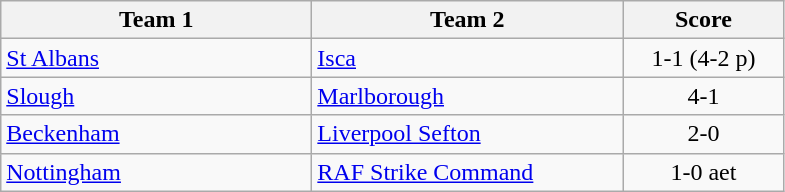<table class="wikitable" style="font-size: 100%">
<tr>
<th width=200>Team 1</th>
<th width=200>Team 2</th>
<th width=100>Score</th>
</tr>
<tr>
<td><a href='#'>St Albans</a></td>
<td><a href='#'>Isca</a></td>
<td align=center>1-1 (4-2 p)</td>
</tr>
<tr>
<td><a href='#'>Slough</a></td>
<td><a href='#'>Marlborough</a></td>
<td align=center>4-1</td>
</tr>
<tr>
<td><a href='#'>Beckenham</a></td>
<td><a href='#'>Liverpool Sefton</a></td>
<td align=center>2-0</td>
</tr>
<tr>
<td><a href='#'>Nottingham</a></td>
<td><a href='#'>RAF Strike Command</a></td>
<td align=center>1-0 aet</td>
</tr>
</table>
